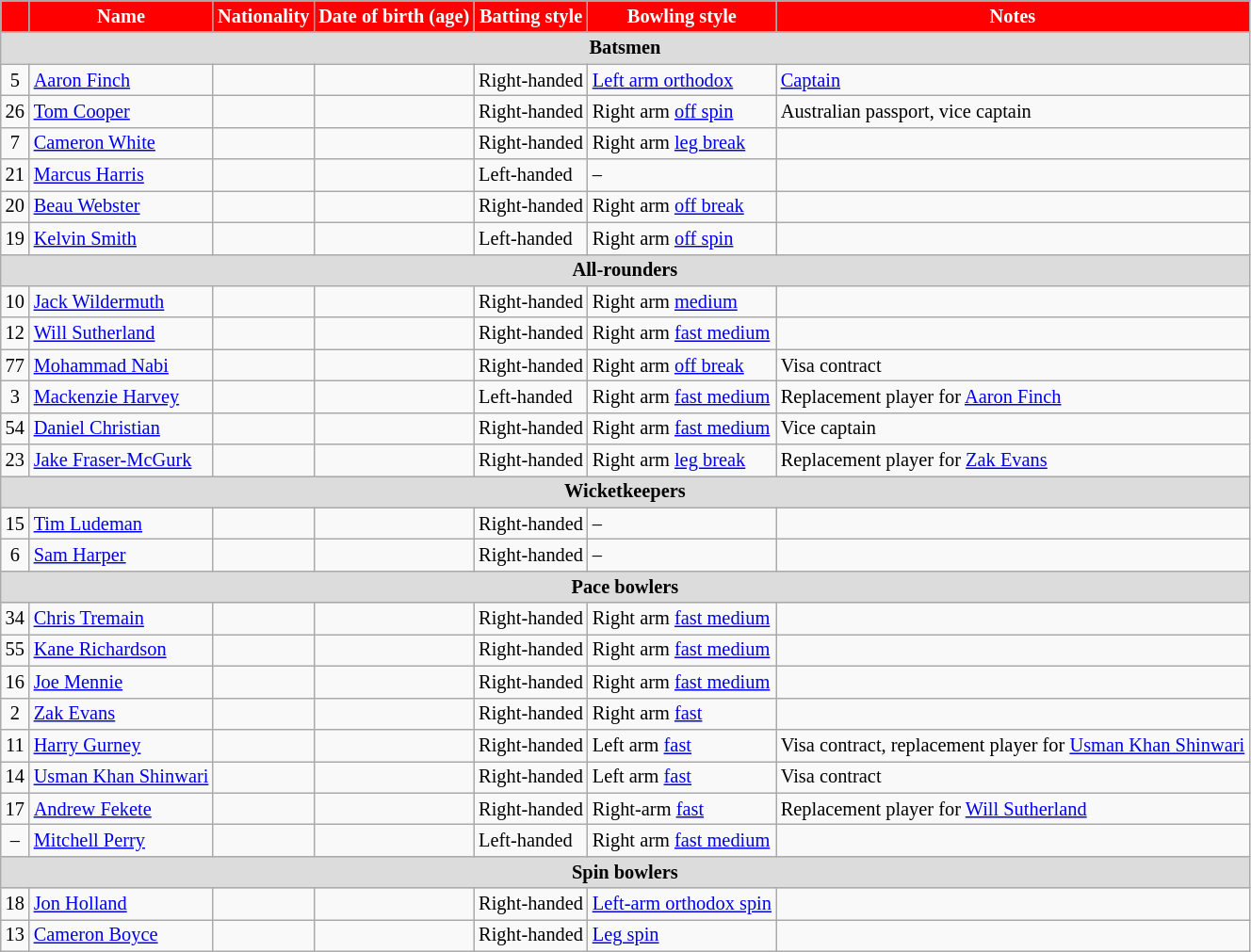<table class="wikitable"  style="font-size:85%;">
<tr>
<th style="background:red; color:white" align=center></th>
<th style="background:red; color:white" align=right>Name</th>
<th style="background:red; color:white" align=right>Nationality</th>
<th style="background:red; color:white" align=right>Date of birth (age)</th>
<th style="background:red; color:white" align=right>Batting style</th>
<th style="background:red; color:white" align=right>Bowling style</th>
<th style="background:red; color:white" align=right>Notes</th>
</tr>
<tr>
<th colspan="7" style="background: #DCDCDC" align=right>Batsmen</th>
</tr>
<tr>
<td style="text-align:center">5</td>
<td><a href='#'>Aaron Finch</a></td>
<td></td>
<td></td>
<td>Right-handed</td>
<td><a href='#'>Left arm orthodox</a></td>
<td><a href='#'>Captain</a></td>
</tr>
<tr>
<td style="text-align:center">26</td>
<td><a href='#'>Tom Cooper</a></td>
<td></td>
<td></td>
<td>Right-handed</td>
<td>Right arm <a href='#'>off spin</a></td>
<td>Australian passport, vice captain</td>
</tr>
<tr>
<td style="text-align:center">7</td>
<td><a href='#'>Cameron White</a></td>
<td></td>
<td></td>
<td>Right-handed</td>
<td>Right arm <a href='#'>leg break</a></td>
<td></td>
</tr>
<tr>
<td style="text-align:center">21</td>
<td><a href='#'>Marcus Harris</a></td>
<td></td>
<td></td>
<td>Left-handed</td>
<td>–</td>
<td></td>
</tr>
<tr>
<td style="text-align:center">20</td>
<td><a href='#'>Beau Webster</a></td>
<td></td>
<td></td>
<td>Right-handed</td>
<td>Right arm <a href='#'>off break</a></td>
<td></td>
</tr>
<tr>
<td style="text-align:center">19</td>
<td><a href='#'>Kelvin Smith</a></td>
<td></td>
<td></td>
<td>Left-handed</td>
<td>Right arm <a href='#'>off spin</a></td>
<td></td>
</tr>
<tr>
<th colspan="7" style="background: #DCDCDC" align=right>All-rounders</th>
</tr>
<tr>
<td style="text-align:center">10</td>
<td><a href='#'>Jack Wildermuth</a></td>
<td></td>
<td></td>
<td>Right-handed</td>
<td>Right arm <a href='#'>medium</a></td>
<td></td>
</tr>
<tr>
<td style="text-align:center">12</td>
<td><a href='#'>Will Sutherland</a></td>
<td></td>
<td></td>
<td>Right-handed</td>
<td>Right arm <a href='#'>fast medium</a></td>
<td></td>
</tr>
<tr>
<td style="text-align:center">77</td>
<td><a href='#'>Mohammad Nabi</a></td>
<td></td>
<td></td>
<td>Right-handed</td>
<td>Right arm <a href='#'>off break</a></td>
<td>Visa contract</td>
</tr>
<tr>
<td style="text-align:center">3</td>
<td><a href='#'>Mackenzie Harvey</a></td>
<td></td>
<td></td>
<td>Left-handed</td>
<td>Right arm <a href='#'>fast medium</a></td>
<td>Replacement player for <a href='#'>Aaron Finch</a></td>
</tr>
<tr>
<td style="text-align:center">54</td>
<td><a href='#'>Daniel Christian</a></td>
<td></td>
<td></td>
<td>Right-handed</td>
<td>Right arm <a href='#'>fast medium</a></td>
<td>Vice captain</td>
</tr>
<tr>
<td style="text-align:center">23</td>
<td><a href='#'>Jake Fraser-McGurk</a></td>
<td></td>
<td></td>
<td>Right-handed</td>
<td>Right arm <a href='#'>leg break</a></td>
<td>Replacement player for <a href='#'>Zak Evans</a></td>
</tr>
<tr>
<th colspan="7" style="background: #DCDCDC" align=right>Wicketkeepers</th>
</tr>
<tr>
<td style="text-align:center">15</td>
<td><a href='#'>Tim Ludeman</a></td>
<td></td>
<td></td>
<td>Right-handed</td>
<td>–</td>
<td></td>
</tr>
<tr>
<td style="text-align:center">6</td>
<td><a href='#'>Sam Harper</a></td>
<td></td>
<td></td>
<td>Right-handed</td>
<td>–</td>
<td></td>
</tr>
<tr>
<th colspan="7" style="background: #DCDCDC" align=right>Pace bowlers</th>
</tr>
<tr>
<td style="text-align:center">34</td>
<td><a href='#'>Chris Tremain</a></td>
<td></td>
<td></td>
<td>Right-handed</td>
<td>Right arm <a href='#'>fast medium</a></td>
<td></td>
</tr>
<tr>
<td style="text-align:center">55</td>
<td><a href='#'>Kane Richardson</a></td>
<td></td>
<td></td>
<td>Right-handed</td>
<td>Right arm <a href='#'>fast medium</a></td>
<td></td>
</tr>
<tr>
<td style="text-align:center">16</td>
<td><a href='#'>Joe Mennie</a></td>
<td></td>
<td></td>
<td>Right-handed</td>
<td>Right arm <a href='#'>fast medium</a></td>
<td></td>
</tr>
<tr>
<td style="text-align:center">2</td>
<td><a href='#'>Zak Evans</a></td>
<td></td>
<td></td>
<td>Right-handed</td>
<td>Right arm <a href='#'>fast</a></td>
<td></td>
</tr>
<tr>
<td style="text-align:center">11</td>
<td><a href='#'>Harry Gurney</a></td>
<td></td>
<td></td>
<td>Right-handed</td>
<td>Left arm <a href='#'>fast</a></td>
<td>Visa contract, replacement player for <a href='#'>Usman Khan Shinwari</a></td>
</tr>
<tr>
<td style="text-align:center">14</td>
<td><a href='#'>Usman Khan Shinwari</a></td>
<td></td>
<td></td>
<td>Right-handed</td>
<td>Left arm <a href='#'>fast</a></td>
<td>Visa contract</td>
</tr>
<tr>
<td style="text-align:center">17</td>
<td><a href='#'>Andrew Fekete</a></td>
<td></td>
<td></td>
<td>Right-handed</td>
<td>Right-arm <a href='#'>fast</a></td>
<td>Replacement player for <a href='#'>Will Sutherland</a></td>
</tr>
<tr>
<td style="text-align:center">–</td>
<td><a href='#'>Mitchell Perry</a></td>
<td></td>
<td></td>
<td>Left-handed</td>
<td>Right arm <a href='#'>fast medium</a></td>
<td></td>
</tr>
<tr>
<th colspan="7" style="background: #DCDCDC" align=right>Spin bowlers</th>
</tr>
<tr>
<td style="text-align:center">18</td>
<td><a href='#'>Jon Holland</a></td>
<td></td>
<td></td>
<td>Right-handed</td>
<td><a href='#'>Left-arm orthodox spin</a></td>
<td></td>
</tr>
<tr>
<td style="text-align:center">13</td>
<td><a href='#'>Cameron Boyce</a></td>
<td></td>
<td></td>
<td>Right-handed</td>
<td><a href='#'>Leg spin</a></td>
<td></td>
</tr>
</table>
